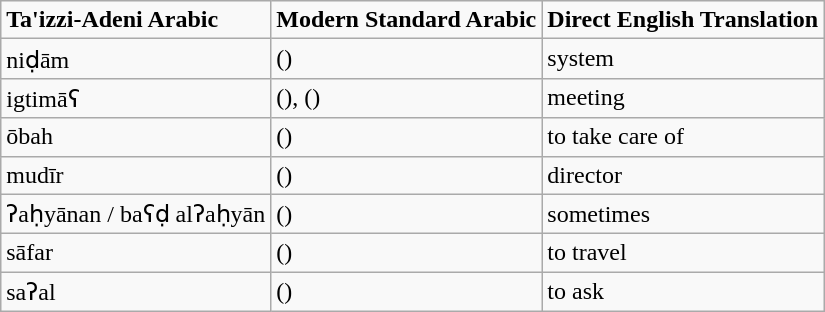<table class="wikitable">
<tr>
<td><strong>Ta'izzi-Adeni Arabic</strong></td>
<td><strong>Modern Standard Arabic</strong></td>
<td><strong>Direct English Translation</strong></td>
</tr>
<tr>
<td>niḍām</td>
<td> ()</td>
<td>system</td>
</tr>
<tr>
<td>igtimāʕ</td>
<td> (),  ()</td>
<td>meeting</td>
</tr>
<tr>
<td>ōbah</td>
<td> ()</td>
<td>to take care of</td>
</tr>
<tr>
<td>mudīr</td>
<td> ()</td>
<td>director</td>
</tr>
<tr>
<td>ʔaḥyānan / baʕḍ alʔaḥyān</td>
<td> ()</td>
<td>sometimes</td>
</tr>
<tr>
<td>sāfar</td>
<td> ()</td>
<td>to travel</td>
</tr>
<tr>
<td>saʔal</td>
<td> ()</td>
<td>to ask</td>
</tr>
</table>
